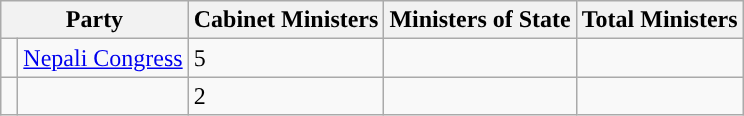<table class="wikitable">
<tr>
<th colspan="2">Party</th>
<th>Cabinet Ministers</th>
<th>Ministers of State</th>
<th>Total Ministers</th>
</tr>
<tr>
<td width="4px"></td>
<td><a href='#'>Nepali Congress</a></td>
<td>5</td>
<td></td>
<td></td>
</tr>
<tr>
<td></td>
<td></td>
<td>2</td>
<td></td>
<td></td>
</tr>
</table>
